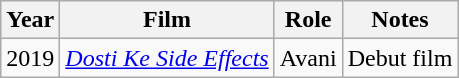<table class="wikitable sortable">
<tr>
<th>Year</th>
<th>Film</th>
<th>Role</th>
<th>Notes</th>
</tr>
<tr>
<td>2019</td>
<td><em><a href='#'>Dosti Ke Side Effects</a></em></td>
<td>Avani</td>
<td>Debut film</td>
</tr>
</table>
